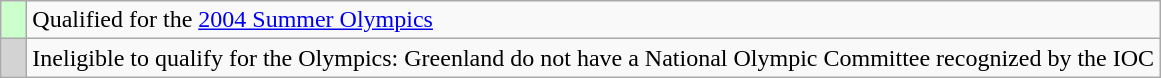<table class="wikitable" style="text-align: left;">
<tr>
<td width=10px bgcolor=#ccffcc></td>
<td>Qualified for the <a href='#'>2004 Summer Olympics</a></td>
</tr>
<tr>
<td style="width: 10px; background: lightgrey"></td>
<td>Ineligible to qualify for the Olympics: Greenland do not have a National Olympic Committee recognized by the IOC</td>
</tr>
</table>
